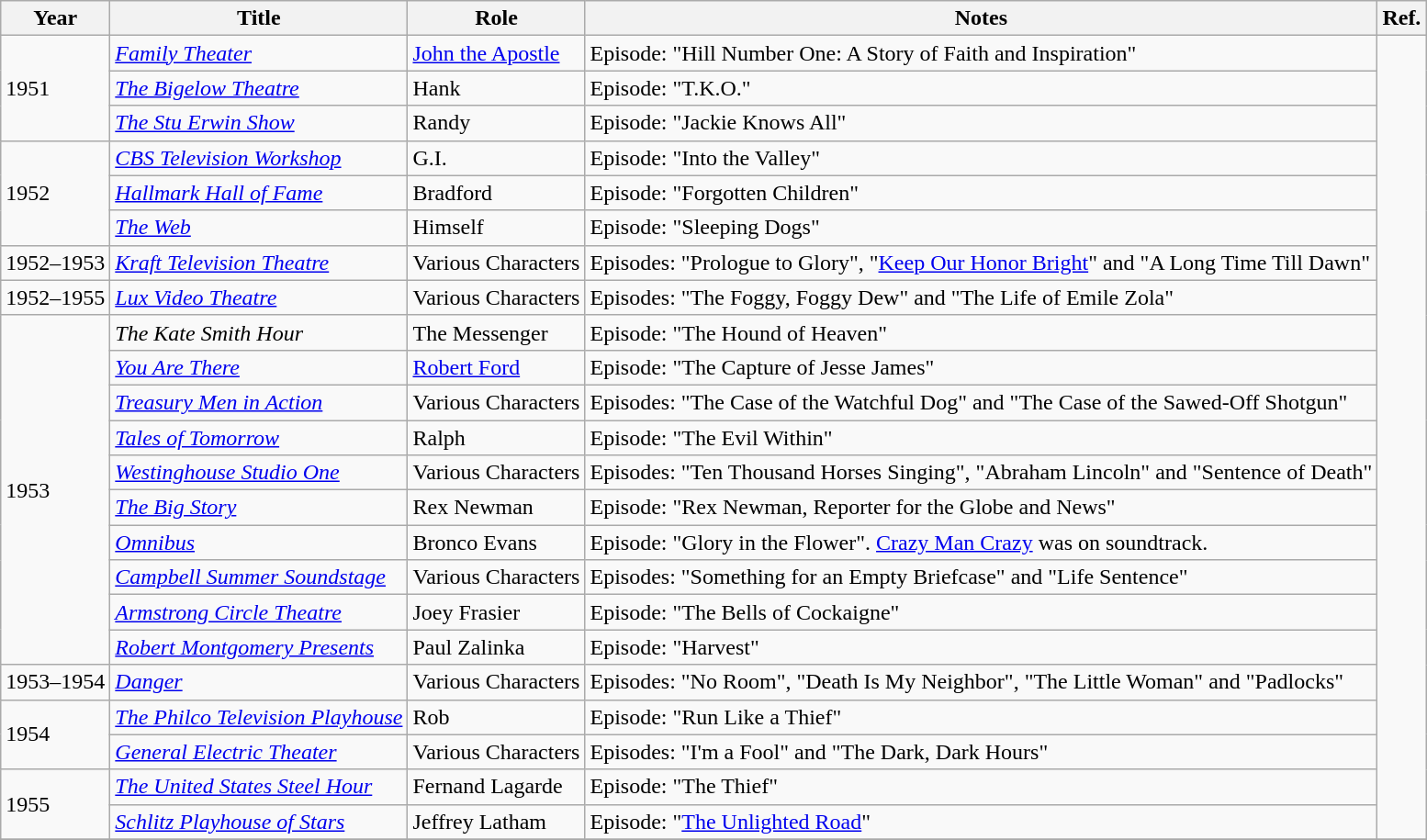<table class="wikitable sortable plainrowheaders">
<tr>
<th scope="col">Year</th>
<th scope="col">Title</th>
<th scope="col">Role</th>
<th scope="col" class="unsortable">Notes</th>
<th scope="col" class="unsortable">Ref.</th>
</tr>
<tr>
<td rowspan="3">1951</td>
<td><em><a href='#'>Family Theater</a></em></td>
<td><a href='#'>John the Apostle</a></td>
<td>Episode: "Hill Number One: A Story of Faith and Inspiration"</td>
<td align="center" rowspan="23"></td>
</tr>
<tr>
<td><em><a href='#'>The Bigelow Theatre</a></em></td>
<td>Hank</td>
<td>Episode: "T.K.O."</td>
</tr>
<tr>
<td><em><a href='#'>The Stu Erwin Show</a></em></td>
<td>Randy</td>
<td>Episode: "Jackie Knows All"</td>
</tr>
<tr>
<td rowspan="3">1952</td>
<td><em><a href='#'>CBS Television Workshop</a></em></td>
<td>G.I.</td>
<td>Episode: "Into the Valley"</td>
</tr>
<tr>
<td><em><a href='#'>Hallmark Hall of Fame</a></em></td>
<td>Bradford</td>
<td>Episode: "Forgotten Children"</td>
</tr>
<tr>
<td><em><a href='#'>The Web</a></em></td>
<td>Himself</td>
<td>Episode: "Sleeping Dogs"</td>
</tr>
<tr>
<td>1952–1953</td>
<td><em><a href='#'>Kraft Television Theatre</a></em></td>
<td>Various Characters</td>
<td>Episodes: "Prologue to Glory", "<a href='#'>Keep Our Honor Bright</a>" and "A Long Time Till Dawn"</td>
</tr>
<tr>
<td>1952–1955</td>
<td><em><a href='#'>Lux Video Theatre</a></em></td>
<td>Various Characters</td>
<td>Episodes: "The Foggy, Foggy Dew" and "The Life of Emile Zola"</td>
</tr>
<tr>
<td rowspan="10">1953</td>
<td><em>The Kate Smith Hour</em></td>
<td>The Messenger</td>
<td>Episode: "The Hound of Heaven"</td>
</tr>
<tr>
<td><em><a href='#'>You Are There</a></em></td>
<td><a href='#'>Robert Ford</a></td>
<td>Episode: "The Capture of Jesse James"</td>
</tr>
<tr>
<td><em><a href='#'>Treasury Men in Action</a></em></td>
<td>Various Characters</td>
<td>Episodes: "The Case of the Watchful Dog" and "The Case of the Sawed-Off Shotgun"</td>
</tr>
<tr>
<td><em><a href='#'>Tales of Tomorrow</a></em></td>
<td>Ralph</td>
<td>Episode: "The Evil Within"</td>
</tr>
<tr>
<td><em><a href='#'>Westinghouse Studio One</a></em></td>
<td>Various Characters</td>
<td>Episodes: "Ten Thousand Horses Singing", "Abraham Lincoln" and "Sentence of Death"</td>
</tr>
<tr>
<td><em><a href='#'>The Big Story</a></em></td>
<td>Rex Newman</td>
<td>Episode: "Rex Newman, Reporter for the Globe and News"</td>
</tr>
<tr>
<td><em><a href='#'>Omnibus</a></em></td>
<td>Bronco Evans</td>
<td>Episode: "Glory in the Flower". <a href='#'>Crazy Man Crazy</a> was on soundtrack.</td>
</tr>
<tr>
<td><em><a href='#'>Campbell Summer Soundstage</a></em></td>
<td>Various Characters</td>
<td>Episodes: "Something for an Empty Briefcase" and "Life Sentence"</td>
</tr>
<tr>
<td><em><a href='#'>Armstrong Circle Theatre</a></em></td>
<td>Joey Frasier</td>
<td>Episode: "The Bells of Cockaigne"</td>
</tr>
<tr>
<td><em><a href='#'>Robert Montgomery Presents</a></em></td>
<td>Paul Zalinka</td>
<td>Episode: "Harvest"</td>
</tr>
<tr>
<td>1953–1954</td>
<td><em><a href='#'>Danger</a></em></td>
<td>Various Characters</td>
<td>Episodes: "No Room", "Death Is My Neighbor", "The Little Woman" and "Padlocks"</td>
</tr>
<tr>
<td rowspan="2">1954</td>
<td><em><a href='#'>The Philco Television Playhouse</a></em></td>
<td>Rob</td>
<td>Episode: "Run Like a Thief"</td>
</tr>
<tr>
<td><em><a href='#'>General Electric Theater</a></em></td>
<td>Various Characters</td>
<td>Episodes: "I'm a Fool" and "The Dark, Dark Hours"</td>
</tr>
<tr>
<td rowspan="2">1955</td>
<td><em><a href='#'>The United States Steel Hour</a></em></td>
<td>Fernand Lagarde</td>
<td>Episode: "The Thief"</td>
</tr>
<tr>
<td><em><a href='#'>Schlitz Playhouse of Stars</a></em></td>
<td>Jeffrey Latham</td>
<td>Episode: "<a href='#'>The Unlighted Road</a>"</td>
</tr>
<tr>
</tr>
</table>
